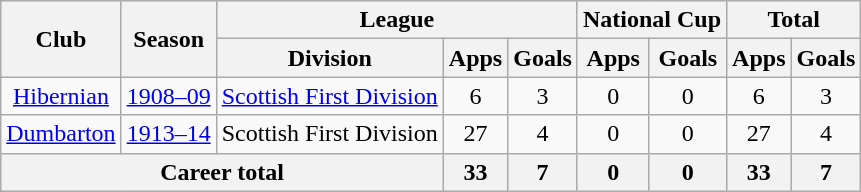<table class="wikitable" style="text-align: center">
<tr>
<th rowspan="2">Club</th>
<th rowspan="2">Season</th>
<th colspan="3">League</th>
<th colspan="2">National Cup</th>
<th colspan="2">Total</th>
</tr>
<tr>
<th>Division</th>
<th>Apps</th>
<th>Goals</th>
<th>Apps</th>
<th>Goals</th>
<th>Apps</th>
<th>Goals</th>
</tr>
<tr>
<td><a href='#'>Hibernian</a></td>
<td><a href='#'>1908–09</a></td>
<td><a href='#'>Scottish First Division</a></td>
<td>6</td>
<td>3</td>
<td>0</td>
<td>0</td>
<td>6</td>
<td>3</td>
</tr>
<tr>
<td><a href='#'>Dumbarton</a></td>
<td><a href='#'>1913–14</a></td>
<td>Scottish First Division</td>
<td>27</td>
<td>4</td>
<td>0</td>
<td>0</td>
<td>27</td>
<td>4</td>
</tr>
<tr>
<th colspan="3">Career total</th>
<th>33</th>
<th>7</th>
<th>0</th>
<th>0</th>
<th>33</th>
<th>7</th>
</tr>
</table>
